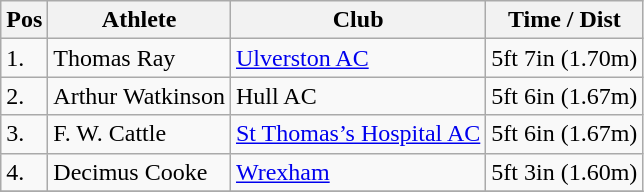<table class="wikitable">
<tr>
<th>Pos</th>
<th>Athlete</th>
<th>Club</th>
<th>Time / Dist</th>
</tr>
<tr>
<td>1.</td>
<td>Thomas Ray</td>
<td><a href='#'>Ulverston AC</a></td>
<td>5ft 7in (1.70m)</td>
</tr>
<tr>
<td>2.</td>
<td>Arthur Watkinson</td>
<td>Hull AC</td>
<td>5ft 6in (1.67m)</td>
</tr>
<tr>
<td>3.</td>
<td>F. W. Cattle</td>
<td><a href='#'>St Thomas’s Hospital AC</a></td>
<td>5ft 6in (1.67m)</td>
</tr>
<tr>
<td>4.</td>
<td>Decimus Cooke</td>
<td><a href='#'>Wrexham</a></td>
<td>5ft 3in (1.60m)</td>
</tr>
<tr>
</tr>
</table>
